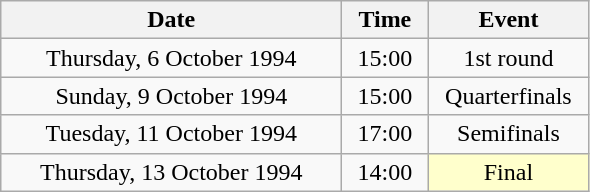<table class = "wikitable" style="text-align:center;">
<tr>
<th width=220>Date</th>
<th width=50>Time</th>
<th width=100>Event</th>
</tr>
<tr>
<td>Thursday, 6 October 1994</td>
<td>15:00</td>
<td>1st round</td>
</tr>
<tr>
<td>Sunday, 9 October 1994</td>
<td>15:00</td>
<td>Quarterfinals</td>
</tr>
<tr>
<td>Tuesday, 11 October 1994</td>
<td>17:00</td>
<td>Semifinals</td>
</tr>
<tr>
<td>Thursday, 13 October 1994</td>
<td>14:00</td>
<td bgcolor=ffffcc>Final</td>
</tr>
</table>
